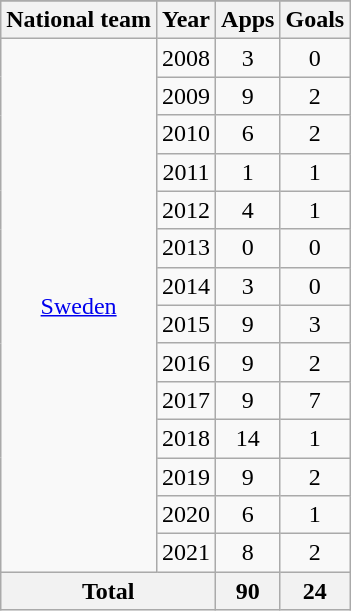<table class="wikitable" style="text-align:center">
<tr>
</tr>
<tr>
<th>National team</th>
<th>Year</th>
<th>Apps</th>
<th>Goals</th>
</tr>
<tr>
<td rowspan="14"><a href='#'>Sweden</a></td>
<td>2008</td>
<td>3</td>
<td>0</td>
</tr>
<tr>
<td>2009</td>
<td>9</td>
<td>2</td>
</tr>
<tr>
<td>2010</td>
<td>6</td>
<td>2</td>
</tr>
<tr>
<td>2011</td>
<td>1</td>
<td>1</td>
</tr>
<tr>
<td>2012</td>
<td>4</td>
<td>1</td>
</tr>
<tr>
<td>2013</td>
<td>0</td>
<td>0</td>
</tr>
<tr>
<td>2014</td>
<td>3</td>
<td>0</td>
</tr>
<tr>
<td>2015</td>
<td>9</td>
<td>3</td>
</tr>
<tr>
<td>2016</td>
<td>9</td>
<td>2</td>
</tr>
<tr>
<td>2017</td>
<td>9</td>
<td>7</td>
</tr>
<tr>
<td>2018</td>
<td>14</td>
<td>1</td>
</tr>
<tr>
<td>2019</td>
<td>9</td>
<td>2</td>
</tr>
<tr>
<td>2020</td>
<td>6</td>
<td>1</td>
</tr>
<tr>
<td>2021</td>
<td>8</td>
<td>2</td>
</tr>
<tr>
<th colspan="2">Total</th>
<th>90</th>
<th>24</th>
</tr>
</table>
